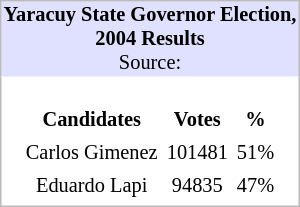<table cellpadding="1" border="0" style="float: right; margin: 0em 0em 1em 1em; width: 200px; border: 1px #bbbbbb solid; border-collapse: collapse; font-size: 85%;">
<tr align="center" bgcolor="#E0E0FF">
<td colspan="2" align="center"><strong>Yaracuy State Governor Election, 2004 Results</strong><br>Source:  </td>
</tr>
<tr align="center">
<td><br><table style="float:center; clear:center; text-align: center; font-size:100%; margin:1px;" cellpadding="3" cellspacing=0>
<tr>
<th>Candidates</th>
<th>Votes</th>
<th>%</th>
</tr>
<tr>
<td>Carlos Gimenez</td>
<td>101481</td>
<td>51%</td>
</tr>
<tr>
<td>Eduardo Lapi</td>
<td>94835</td>
<td>47%</td>
</tr>
</table>
</td>
</tr>
</table>
